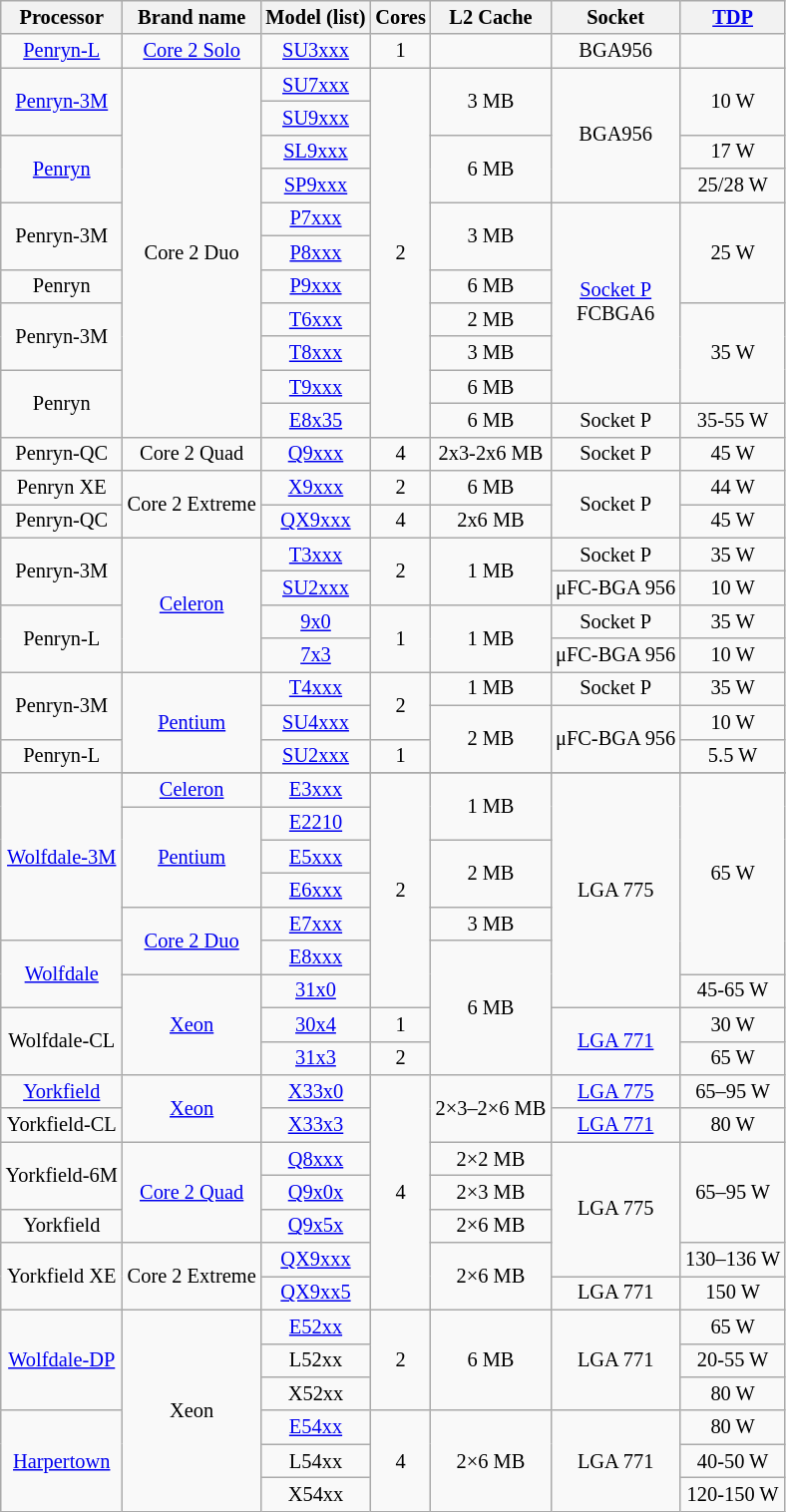<table class="wikitable" style="font-size: 85%; text-align: center">
<tr>
<th>Processor</th>
<th>Brand name</th>
<th>Model (list)</th>
<th>Cores</th>
<th>L2 Cache</th>
<th>Socket</th>
<th><a href='#'>TDP</a></th>
</tr>
<tr>
<td><a href='#'>Penryn-L</a></td>
<td><a href='#'>Core 2 Solo</a></td>
<td><a href='#'>SU3xxx</a></td>
<td>1</td>
<td></td>
<td>BGA956</td>
<td></td>
</tr>
<tr>
<td rowspan=2><a href='#'>Penryn-3M</a></td>
<td rowspan=11>Core 2 Duo</td>
<td><a href='#'>SU7xxx</a></td>
<td rowspan=11>2</td>
<td rowspan=2>3 MB</td>
<td rowspan=4>BGA956</td>
<td rowspan=2>10 W</td>
</tr>
<tr>
<td><a href='#'>SU9xxx</a></td>
</tr>
<tr>
<td rowspan=2><a href='#'>Penryn</a></td>
<td><a href='#'>SL9xxx</a></td>
<td rowspan=2>6 MB</td>
<td>17 W</td>
</tr>
<tr>
<td><a href='#'>SP9xxx</a></td>
<td>25/28 W</td>
</tr>
<tr>
<td rowspan=2>Penryn-3M</td>
<td><a href='#'>P7xxx</a></td>
<td rowspan=2>3 MB</td>
<td rowspan=6><a href='#'>Socket P</a><br>FCBGA6</td>
<td rowspan=3>25 W</td>
</tr>
<tr>
<td><a href='#'>P8xxx</a></td>
</tr>
<tr>
<td>Penryn</td>
<td><a href='#'>P9xxx</a></td>
<td>6 MB</td>
</tr>
<tr>
<td rowspan=2>Penryn-3M</td>
<td><a href='#'>T6xxx</a></td>
<td>2 MB</td>
<td rowspan=3>35 W</td>
</tr>
<tr>
<td><a href='#'>T8xxx</a></td>
<td>3 MB</td>
</tr>
<tr>
<td rowspan=2>Penryn</td>
<td><a href='#'>T9xxx</a></td>
<td>6 MB</td>
</tr>
<tr>
<td><a href='#'>E8x35</a></td>
<td>6 MB</td>
<td>Socket P</td>
<td>35-55 W</td>
</tr>
<tr>
<td>Penryn-QC</td>
<td>Core 2 Quad</td>
<td><a href='#'>Q9xxx</a></td>
<td>4</td>
<td>2x3-2x6 MB</td>
<td>Socket P</td>
<td>45 W</td>
</tr>
<tr>
<td>Penryn XE</td>
<td rowspan=2>Core 2 Extreme</td>
<td><a href='#'>X9xxx</a></td>
<td>2</td>
<td>6 MB</td>
<td rowspan=2>Socket P</td>
<td>44 W</td>
</tr>
<tr>
<td>Penryn-QC</td>
<td><a href='#'>QX9xxx</a></td>
<td>4</td>
<td>2x6 MB</td>
<td>45 W</td>
</tr>
<tr>
<td rowspan=2>Penryn-3M</td>
<td rowspan=4><a href='#'>Celeron</a></td>
<td><a href='#'>T3xxx</a></td>
<td rowspan=2>2</td>
<td rowspan=2>1 MB</td>
<td>Socket P</td>
<td>35 W</td>
</tr>
<tr>
<td><a href='#'>SU2xxx</a></td>
<td>μFC-BGA 956</td>
<td>10 W</td>
</tr>
<tr>
<td rowspan=2>Penryn-L</td>
<td><a href='#'>9x0</a></td>
<td rowspan=2>1</td>
<td rowspan=2>1 MB</td>
<td>Socket P</td>
<td>35 W</td>
</tr>
<tr>
<td><a href='#'>7x3</a></td>
<td>μFC-BGA 956</td>
<td>10 W</td>
</tr>
<tr>
<td rowspan=2>Penryn-3M</td>
<td rowspan=3><a href='#'>Pentium</a></td>
<td><a href='#'>T4xxx</a></td>
<td rowspan=2>2</td>
<td>1 MB</td>
<td>Socket P</td>
<td>35 W</td>
</tr>
<tr>
<td><a href='#'>SU4xxx</a></td>
<td rowspan=2>2 MB</td>
<td rowspan=2>μFC-BGA 956</td>
<td>10  W</td>
</tr>
<tr>
<td>Penryn-L</td>
<td><a href='#'>SU2xxx</a></td>
<td>1</td>
<td>5.5 W</td>
</tr>
<tr>
<td rowspan=6><a href='#'>Wolfdale-3M</a></td>
</tr>
<tr>
<td><a href='#'>Celeron</a></td>
<td><a href='#'>E3xxx</a></td>
<td rowspan=7>2</td>
<td rowspan=2>1 MB</td>
<td rowspan=7>LGA 775</td>
<td rowspan=6>65 W</td>
</tr>
<tr>
<td rowspan=3><a href='#'>Pentium</a></td>
<td><a href='#'>E2210</a></td>
</tr>
<tr>
<td><a href='#'>E5xxx</a></td>
<td rowspan=2>2 MB</td>
</tr>
<tr>
<td><a href='#'>E6xxx</a></td>
</tr>
<tr>
<td rowspan=2><a href='#'>Core 2 Duo</a></td>
<td><a href='#'>E7xxx</a></td>
<td>3 MB</td>
</tr>
<tr>
<td rowspan=2><a href='#'>Wolfdale</a></td>
<td><a href='#'>E8xxx</a></td>
<td rowspan=4>6 MB</td>
</tr>
<tr>
<td rowspan=3><a href='#'>Xeon</a></td>
<td><a href='#'>31x0</a></td>
<td>45-65 W</td>
</tr>
<tr>
<td rowspan=2>Wolfdale-CL</td>
<td><a href='#'>30x4</a></td>
<td>1</td>
<td rowspan=2><a href='#'>LGA 771</a></td>
<td>30 W</td>
</tr>
<tr>
<td><a href='#'>31x3</a></td>
<td>2</td>
<td>65 W</td>
</tr>
<tr>
<td><a href='#'>Yorkfield</a></td>
<td rowspan=2><a href='#'>Xeon</a></td>
<td><a href='#'>X33x0</a></td>
<td rowspan=7>4</td>
<td rowspan=2>2×3–2×6 MB</td>
<td><a href='#'>LGA 775</a></td>
<td>65–95 W</td>
</tr>
<tr>
<td>Yorkfield-CL</td>
<td><a href='#'>X33x3</a></td>
<td><a href='#'>LGA 771</a></td>
<td>80 W</td>
</tr>
<tr>
<td rowspan=2>Yorkfield-6M</td>
<td rowspan=3><a href='#'>Core 2 Quad</a></td>
<td><a href='#'>Q8xxx</a></td>
<td>2×2 MB</td>
<td rowspan=4>LGA 775</td>
<td rowspan=3>65–95 W</td>
</tr>
<tr>
<td><a href='#'>Q9x0x</a></td>
<td>2×3 MB</td>
</tr>
<tr>
<td>Yorkfield</td>
<td><a href='#'>Q9x5x</a></td>
<td>2×6 MB</td>
</tr>
<tr>
<td rowspan=2>Yorkfield XE</td>
<td rowspan=2>Core 2 Extreme</td>
<td><a href='#'>QX9xxx</a></td>
<td rowspan=2>2×6 MB</td>
<td>130–136 W</td>
</tr>
<tr>
<td><a href='#'>QX9xx5</a></td>
<td>LGA 771</td>
<td>150 W</td>
</tr>
<tr>
<td rowspan=3><a href='#'>Wolfdale-DP</a></td>
<td rowspan=6>Xeon</td>
<td><a href='#'>E52xx</a></td>
<td rowspan=3>2</td>
<td rowspan=3>6 MB</td>
<td rowspan=3>LGA 771</td>
<td>65 W</td>
</tr>
<tr>
<td>L52xx</td>
<td>20-55 W</td>
</tr>
<tr>
<td>X52xx</td>
<td>80 W</td>
</tr>
<tr>
<td rowspan=3><a href='#'>Harpertown</a></td>
<td><a href='#'>E54xx</a></td>
<td rowspan=3>4</td>
<td rowspan=3>2×6 MB</td>
<td rowspan=3>LGA 771</td>
<td>80 W</td>
</tr>
<tr>
<td>L54xx</td>
<td>40-50 W</td>
</tr>
<tr>
<td>X54xx</td>
<td>120-150 W</td>
</tr>
</table>
